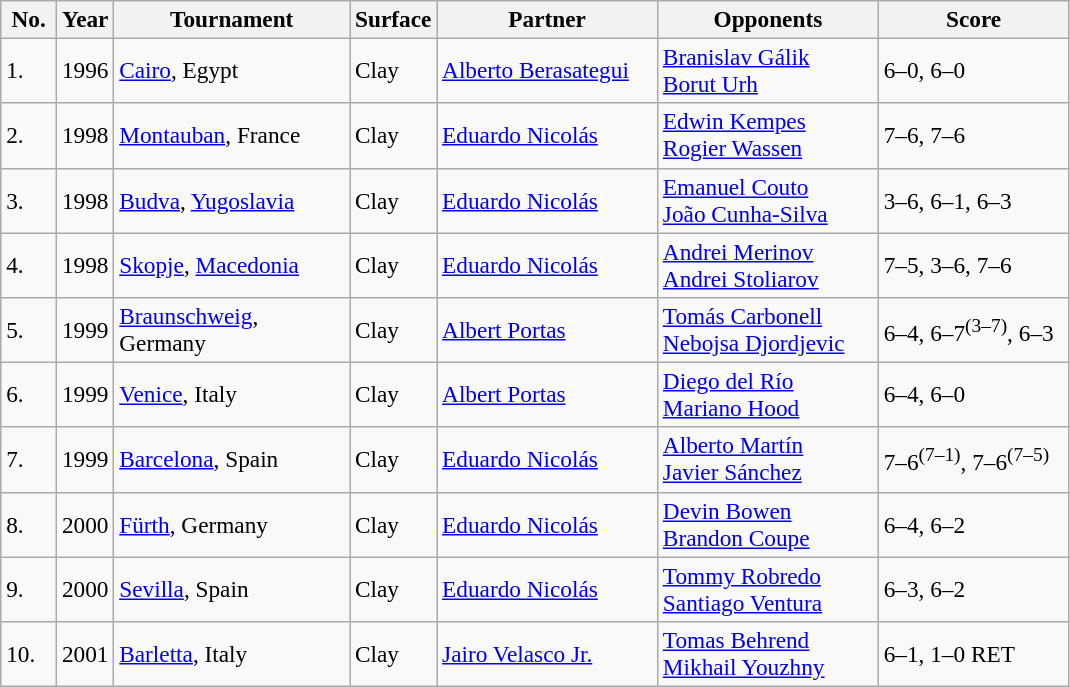<table class="sortable wikitable" style=font-size:97%>
<tr>
<th style="width:30px">No.</th>
<th style="width:30px">Year</th>
<th style="width:150px">Tournament</th>
<th style="width:50px">Surface</th>
<th style="width:140px">Partner</th>
<th style="width:140px">Opponents</th>
<th style="width:120px" class="unsortable">Score</th>
</tr>
<tr>
<td>1.</td>
<td>1996</td>
<td><a href='#'>Cairo</a>, Egypt</td>
<td>Clay</td>
<td> <a href='#'>Alberto Berasategui</a></td>
<td> <a href='#'>Branislav Gálik</a><br> <a href='#'>Borut Urh</a></td>
<td>6–0, 6–0</td>
</tr>
<tr>
<td>2.</td>
<td>1998</td>
<td><a href='#'>Montauban</a>, France</td>
<td>Clay</td>
<td> <a href='#'>Eduardo Nicolás</a></td>
<td> <a href='#'>Edwin Kempes</a><br> <a href='#'>Rogier Wassen</a></td>
<td>7–6, 7–6</td>
</tr>
<tr>
<td>3.</td>
<td>1998</td>
<td><a href='#'>Budva</a>, <a href='#'>Yugoslavia</a></td>
<td>Clay</td>
<td> <a href='#'>Eduardo Nicolás</a></td>
<td> <a href='#'>Emanuel Couto</a><br> <a href='#'>João Cunha-Silva</a></td>
<td>3–6, 6–1, 6–3</td>
</tr>
<tr>
<td>4.</td>
<td>1998</td>
<td><a href='#'>Skopje</a>, <a href='#'>Macedonia</a></td>
<td>Clay</td>
<td> <a href='#'>Eduardo Nicolás</a></td>
<td> <a href='#'>Andrei Merinov</a><br> <a href='#'>Andrei Stoliarov</a></td>
<td>7–5, 3–6, 7–6</td>
</tr>
<tr>
<td>5.</td>
<td>1999</td>
<td><a href='#'>Braunschweig</a>, Germany</td>
<td>Clay</td>
<td> <a href='#'>Albert Portas</a></td>
<td> <a href='#'>Tomás Carbonell</a><br> <a href='#'>Nebojsa Djordjevic</a></td>
<td>6–4, 6–7<sup>(3–7)</sup>, 6–3</td>
</tr>
<tr>
<td>6.</td>
<td>1999</td>
<td><a href='#'>Venice</a>, Italy</td>
<td>Clay</td>
<td> <a href='#'>Albert Portas</a></td>
<td> <a href='#'>Diego del Río</a><br> <a href='#'>Mariano Hood</a></td>
<td>6–4, 6–0</td>
</tr>
<tr>
<td>7.</td>
<td>1999</td>
<td><a href='#'>Barcelona</a>, Spain</td>
<td>Clay</td>
<td> <a href='#'>Eduardo Nicolás</a></td>
<td> <a href='#'>Alberto Martín</a><br> <a href='#'>Javier Sánchez</a></td>
<td>7–6<sup>(7–1)</sup>, 7–6<sup>(7–5)</sup></td>
</tr>
<tr>
<td>8.</td>
<td>2000</td>
<td><a href='#'>Fürth</a>, Germany</td>
<td>Clay</td>
<td> <a href='#'>Eduardo Nicolás</a></td>
<td> <a href='#'>Devin Bowen</a><br> <a href='#'>Brandon Coupe</a></td>
<td>6–4, 6–2</td>
</tr>
<tr>
<td>9.</td>
<td>2000</td>
<td><a href='#'>Sevilla</a>, Spain</td>
<td>Clay</td>
<td> <a href='#'>Eduardo Nicolás</a></td>
<td> <a href='#'>Tommy Robredo</a><br> <a href='#'>Santiago Ventura</a></td>
<td>6–3, 6–2</td>
</tr>
<tr>
<td>10.</td>
<td>2001</td>
<td><a href='#'>Barletta</a>, Italy</td>
<td>Clay</td>
<td> <a href='#'>Jairo Velasco Jr.</a></td>
<td> <a href='#'>Tomas Behrend</a><br> <a href='#'>Mikhail Youzhny</a></td>
<td>6–1, 1–0 RET</td>
</tr>
</table>
